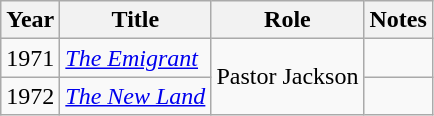<table class="wikitable">
<tr>
<th>Year</th>
<th>Title</th>
<th>Role</th>
<th>Notes</th>
</tr>
<tr>
<td>1971</td>
<td><em><a href='#'>The Emigrant</a></em></td>
<td rowspan="2">Pastor Jackson</td>
<td></td>
</tr>
<tr>
<td>1972</td>
<td><em><a href='#'>The New Land</a></em></td>
<td></td>
</tr>
</table>
